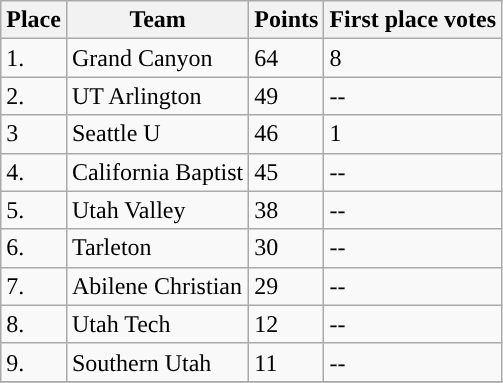<table class="wikitable">
<tr>
<th>Place</th>
<th>Team</th>
<th>Points</th>
<th>First place votes</th>
</tr>
<tr>
<td>1.</td>
<td>Grand Canyon</td>
<td>64</td>
<td>8</td>
</tr>
<tr>
<td>2.</td>
<td>UT Arlington</td>
<td>49</td>
<td>--</td>
</tr>
<tr>
<td>3</td>
<td>Seattle U</td>
<td>46</td>
<td>1</td>
</tr>
<tr>
<td>4.</td>
<td>California Baptist</td>
<td>45</td>
<td>--</td>
</tr>
<tr>
<td>5.</td>
<td>Utah Valley</td>
<td>38</td>
<td>--</td>
</tr>
<tr>
<td>6.</td>
<td>Tarleton</td>
<td>30</td>
<td>--</td>
</tr>
<tr>
<td>7.</td>
<td>Abilene Christian</td>
<td>29</td>
<td>--</td>
</tr>
<tr>
<td>8.</td>
<td>Utah Tech</td>
<td>12</td>
<td>--</td>
</tr>
<tr>
<td>9.</td>
<td>Southern Utah</td>
<td>11</td>
<td>--</td>
</tr>
<tr>
</tr>
</table>
